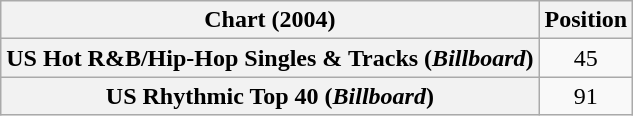<table class="wikitable plainrowheaders" style="text-align:center">
<tr>
<th scope="col">Chart (2004)</th>
<th scope="col">Position</th>
</tr>
<tr>
<th scope="row">US Hot R&B/Hip-Hop Singles & Tracks (<em>Billboard</em>)</th>
<td>45</td>
</tr>
<tr>
<th scope="row">US Rhythmic Top 40 (<em>Billboard</em>)</th>
<td>91</td>
</tr>
</table>
